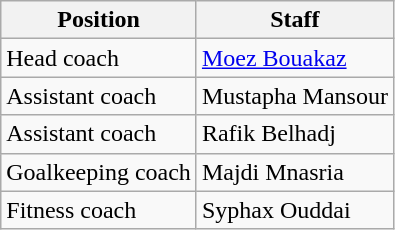<table class=wikitable>
<tr>
<th>Position</th>
<th>Staff</th>
</tr>
<tr>
<td>Head coach</td>
<td> <a href='#'>Moez Bouakaz</a></td>
</tr>
<tr>
<td>Assistant coach</td>
<td> Mustapha Mansour</td>
</tr>
<tr>
<td>Assistant coach</td>
<td> Rafik Belhadj</td>
</tr>
<tr>
<td>Goalkeeping coach</td>
<td> Majdi Mnasria</td>
</tr>
<tr>
<td>Fitness coach</td>
<td> Syphax Ouddai</td>
</tr>
</table>
